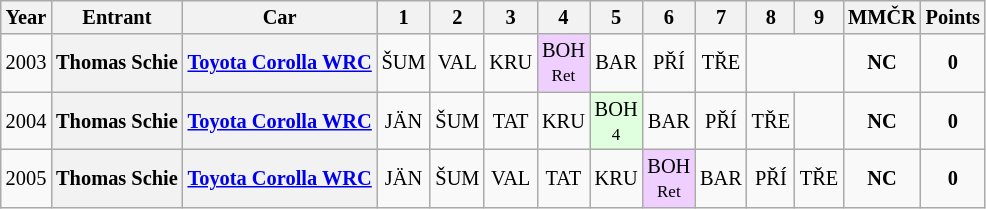<table class="wikitable" style="text-align:center; font-size:85%">
<tr>
<th>Year</th>
<th>Entrant</th>
<th>Car</th>
<th>1</th>
<th>2</th>
<th>3</th>
<th>4</th>
<th>5</th>
<th>6</th>
<th>7</th>
<th>8</th>
<th>9</th>
<th>MMČR</th>
<th>Points</th>
</tr>
<tr>
<td>2003</td>
<th nowrap>Thomas Schie</th>
<th nowrap><a href='#'>Toyota Corolla WRC</a></th>
<td>ŠUM</td>
<td>VAL</td>
<td>KRU</td>
<td style="background:#efcfff;">BOH<br><small>Ret</small></td>
<td>BAR</td>
<td>PŘÍ</td>
<td>TŘE</td>
<td colspan=2></td>
<td><strong>NC</strong></td>
<td><strong>0</strong></td>
</tr>
<tr>
<td>2004</td>
<th nowrap>Thomas Schie</th>
<th nowrap><a href='#'>Toyota Corolla WRC</a></th>
<td>JÄN</td>
<td>ŠUM</td>
<td>TAT</td>
<td>KRU</td>
<td style="background:#DFFFDF;">BOH<br><small>4</small></td>
<td>BAR</td>
<td>PŘÍ</td>
<td>TŘE</td>
<td></td>
<td><strong>NC</strong></td>
<td><strong>0</strong></td>
</tr>
<tr>
<td>2005</td>
<th nowrap>Thomas Schie</th>
<th nowrap><a href='#'>Toyota Corolla WRC</a></th>
<td>JÄN</td>
<td>ŠUM</td>
<td>VAL</td>
<td>TAT</td>
<td>KRU</td>
<td style="background:#efcfff;">BOH<br><small>Ret</small></td>
<td>BAR</td>
<td>PŘÍ</td>
<td>TŘE</td>
<td><strong>NC</strong></td>
<td><strong>0</strong></td>
</tr>
</table>
